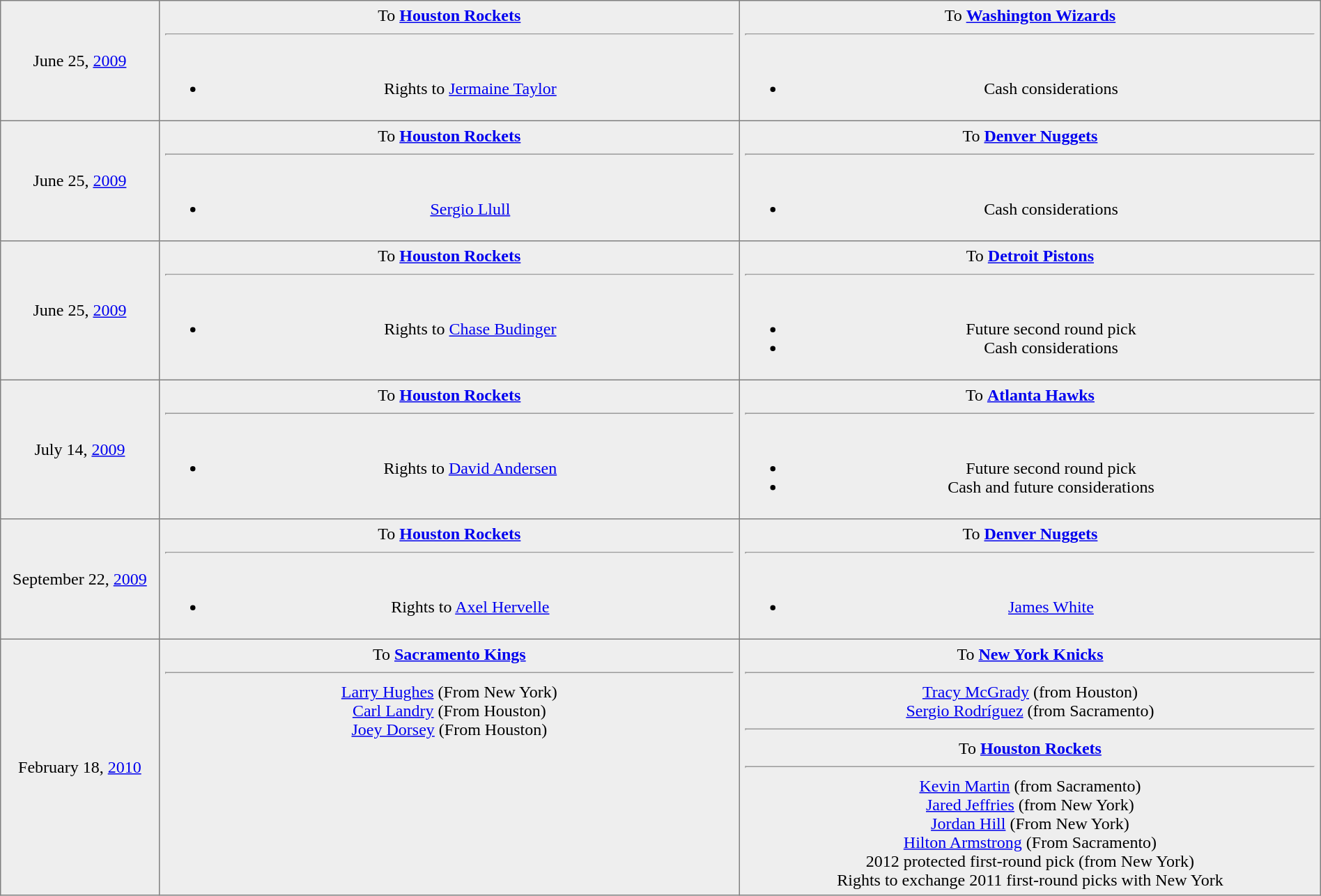<table border="1" style="border-collapse:collapse; text-align:center; width:100%;"  cellpadding="5">
<tr style="background:#eee;">
<td style="width:12%">June 25, <a href='#'>2009</a><br></td>
<td style="width:30%; vertical-align:top;">To <strong><a href='#'>Houston Rockets</a></strong><hr><br><ul><li>Rights to <a href='#'>Jermaine Taylor</a></li></ul></td>
<td style="width:30%; vertical-align:top;">To <strong><a href='#'>Washington Wizards</a></strong><hr><br><ul><li>Cash considerations</li></ul></td>
</tr>
<tr style="background:#eee;">
<td style="width:12%">June 25, <a href='#'>2009</a><br></td>
<td style="width:30%; vertical-align:top;">To <strong><a href='#'>Houston Rockets</a></strong><hr><br><ul><li><a href='#'>Sergio Llull</a></li></ul></td>
<td style="width:30%; vertical-align:top;">To <strong><a href='#'>Denver Nuggets</a></strong><hr><br><ul><li>Cash considerations</li></ul></td>
</tr>
<tr style="background:#eee;">
<td style="width:12%">June 25, <a href='#'>2009</a><br></td>
<td style="width:30%; vertical-align:top;">To <strong><a href='#'>Houston Rockets</a></strong><hr><br><ul><li>Rights to <a href='#'>Chase Budinger</a></li></ul></td>
<td style="width:30%; vertical-align:top;">To <strong><a href='#'>Detroit Pistons</a></strong><hr><br><ul><li>Future second round pick</li><li>Cash considerations</li></ul></td>
</tr>
<tr style="background:#eee;">
<td style="width:12%">July 14, <a href='#'>2009</a><br></td>
<td style="width:30%; vertical-align:top;">To <strong><a href='#'>Houston Rockets</a></strong><hr><br><ul><li>Rights to <a href='#'>David Andersen</a></li></ul></td>
<td style="width:30%; vertical-align:top;">To <strong><a href='#'>Atlanta Hawks</a></strong><hr><br><ul><li>Future second round pick</li><li>Cash and future considerations</li></ul></td>
</tr>
<tr style="background:#eee;">
<td style="width:12%">September 22, <a href='#'>2009</a><br></td>
<td style="width:30%; vertical-align:top;">To <strong><a href='#'>Houston Rockets</a></strong><hr><br><ul><li>Rights to <a href='#'>Axel Hervelle</a></li></ul></td>
<td style="width:30%; vertical-align:top;">To <strong><a href='#'>Denver Nuggets</a></strong><hr><br><ul><li><a href='#'>James White</a></li></ul></td>
</tr>
<tr style="background:#eee;">
<td style="width:12%">February 18, <a href='#'>2010</a></td>
<td style="width:44%" valign="top">To <strong><a href='#'>Sacramento Kings</a></strong><hr><a href='#'>Larry Hughes</a> (From New York)<br><a href='#'>Carl Landry</a> (From Houston)<br><a href='#'>Joey Dorsey</a> (From Houston)</td>
<td style="width:44%" valign="top">To <strong><a href='#'>New York Knicks</a></strong><hr><a href='#'>Tracy McGrady</a> (from Houston)<br><a href='#'>Sergio Rodríguez</a> (from Sacramento)<hr>To <strong><a href='#'>Houston Rockets</a></strong><hr><a href='#'>Kevin Martin</a> (from Sacramento)<br><a href='#'>Jared Jeffries</a> (from New York)<br><a href='#'>Jordan Hill</a> (From New York)<br><a href='#'>Hilton Armstrong</a> (From Sacramento)<br>2012 protected first-round pick (from New York)<br>Rights to exchange 2011 first-round picks with New York</td>
</tr>
</table>
